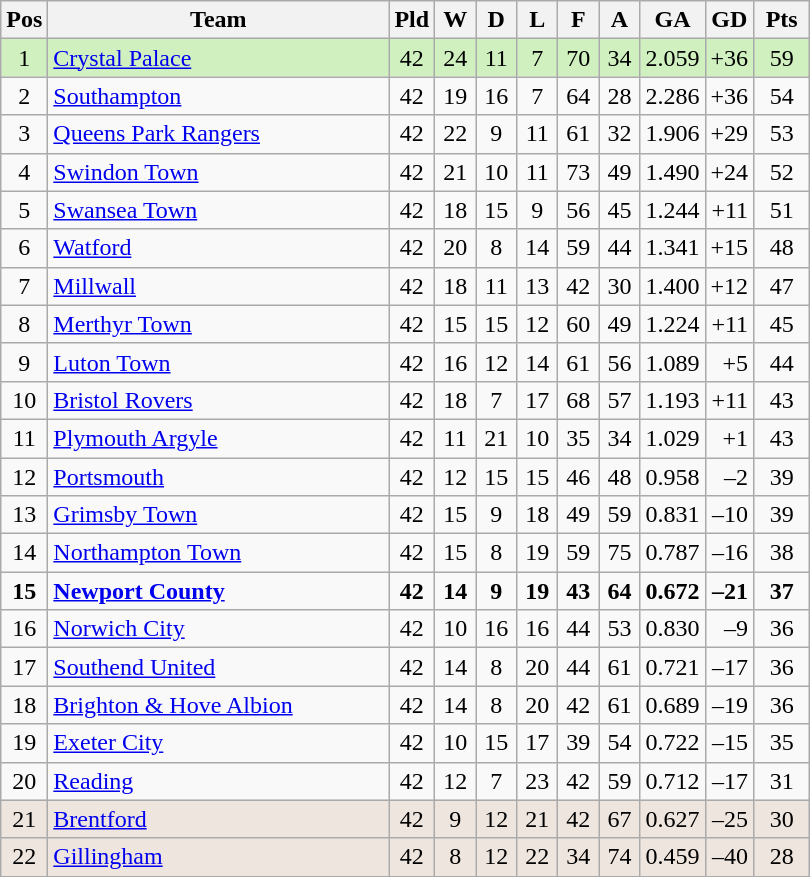<table class="wikitable" style="text-align: center;">
<tr>
<th width=20>Pos</th>
<th width=220>Team</th>
<th width=20>Pld</th>
<th width=20>W</th>
<th width=20>D</th>
<th width=20>L</th>
<th width=20>F</th>
<th width=20>A</th>
<th width=20>GA</th>
<th width=25>GD</th>
<th width=30>Pts</th>
</tr>
<tr style="background:#D0F0C0;">
<td>1</td>
<td align="left"><a href='#'>Crystal Palace</a></td>
<td>42</td>
<td>24</td>
<td>11</td>
<td>7</td>
<td>70</td>
<td>34</td>
<td>2.059</td>
<td align="right">+36</td>
<td>59</td>
</tr>
<tr>
<td>2</td>
<td align="left"><a href='#'>Southampton</a></td>
<td>42</td>
<td>19</td>
<td>16</td>
<td>7</td>
<td>64</td>
<td>28</td>
<td>2.286</td>
<td align="right">+36</td>
<td>54</td>
</tr>
<tr>
<td>3</td>
<td align="left"><a href='#'>Queens Park Rangers</a></td>
<td>42</td>
<td>22</td>
<td>9</td>
<td>11</td>
<td>61</td>
<td>32</td>
<td>1.906</td>
<td align="right">+29</td>
<td>53</td>
</tr>
<tr>
<td>4</td>
<td align="left"><a href='#'>Swindon Town</a></td>
<td>42</td>
<td>21</td>
<td>10</td>
<td>11</td>
<td>73</td>
<td>49</td>
<td>1.490</td>
<td align="right">+24</td>
<td>52</td>
</tr>
<tr>
<td>5</td>
<td align="left"><a href='#'>Swansea Town</a></td>
<td>42</td>
<td>18</td>
<td>15</td>
<td>9</td>
<td>56</td>
<td>45</td>
<td>1.244</td>
<td align="right">+11</td>
<td>51</td>
</tr>
<tr>
<td>6</td>
<td align="left"><a href='#'>Watford</a></td>
<td>42</td>
<td>20</td>
<td>8</td>
<td>14</td>
<td>59</td>
<td>44</td>
<td>1.341</td>
<td align="right">+15</td>
<td>48</td>
</tr>
<tr>
<td>7</td>
<td align="left"><a href='#'>Millwall</a></td>
<td>42</td>
<td>18</td>
<td>11</td>
<td>13</td>
<td>42</td>
<td>30</td>
<td>1.400</td>
<td align="right">+12</td>
<td>47</td>
</tr>
<tr>
<td>8</td>
<td align="left"><a href='#'>Merthyr Town</a></td>
<td>42</td>
<td>15</td>
<td>15</td>
<td>12</td>
<td>60</td>
<td>49</td>
<td>1.224</td>
<td align="right">+11</td>
<td>45</td>
</tr>
<tr>
<td>9</td>
<td align="left"><a href='#'>Luton Town</a></td>
<td>42</td>
<td>16</td>
<td>12</td>
<td>14</td>
<td>61</td>
<td>56</td>
<td>1.089</td>
<td align="right">+5</td>
<td>44</td>
</tr>
<tr>
<td>10</td>
<td align="left"><a href='#'>Bristol Rovers</a></td>
<td>42</td>
<td>18</td>
<td>7</td>
<td>17</td>
<td>68</td>
<td>57</td>
<td>1.193</td>
<td align="right">+11</td>
<td>43</td>
</tr>
<tr>
<td>11</td>
<td align="left"><a href='#'>Plymouth Argyle</a></td>
<td>42</td>
<td>11</td>
<td>21</td>
<td>10</td>
<td>35</td>
<td>34</td>
<td>1.029</td>
<td align="right">+1</td>
<td>43</td>
</tr>
<tr>
<td>12</td>
<td align="left"><a href='#'>Portsmouth</a></td>
<td>42</td>
<td>12</td>
<td>15</td>
<td>15</td>
<td>46</td>
<td>48</td>
<td>0.958</td>
<td align="right">–2</td>
<td>39</td>
</tr>
<tr>
<td>13</td>
<td align="left"><a href='#'>Grimsby Town</a></td>
<td>42</td>
<td>15</td>
<td>9</td>
<td>18</td>
<td>49</td>
<td>59</td>
<td>0.831</td>
<td align="right">–10</td>
<td>39</td>
</tr>
<tr>
<td>14</td>
<td align="left"><a href='#'>Northampton Town</a></td>
<td>42</td>
<td>15</td>
<td>8</td>
<td>19</td>
<td>59</td>
<td>75</td>
<td>0.787</td>
<td align="right">–16</td>
<td>38</td>
</tr>
<tr>
<td><strong>15</strong></td>
<td align="left"><strong><a href='#'>Newport County</a></strong></td>
<td><strong>42</strong></td>
<td><strong>14</strong></td>
<td><strong>9</strong></td>
<td><strong>19</strong></td>
<td><strong>43</strong></td>
<td><strong>64</strong></td>
<td><strong>0.672</strong></td>
<td align="right"><strong>–21</strong></td>
<td><strong>37</strong></td>
</tr>
<tr>
<td>16</td>
<td align="left"><a href='#'>Norwich City</a></td>
<td>42</td>
<td>10</td>
<td>16</td>
<td>16</td>
<td>44</td>
<td>53</td>
<td>0.830</td>
<td align="right">–9</td>
<td>36</td>
</tr>
<tr>
<td>17</td>
<td align="left"><a href='#'>Southend United</a></td>
<td>42</td>
<td>14</td>
<td>8</td>
<td>20</td>
<td>44</td>
<td>61</td>
<td>0.721</td>
<td align="right">–17</td>
<td>36</td>
</tr>
<tr>
<td>18</td>
<td align="left"><a href='#'>Brighton & Hove Albion</a></td>
<td>42</td>
<td>14</td>
<td>8</td>
<td>20</td>
<td>42</td>
<td>61</td>
<td>0.689</td>
<td align="right">–19</td>
<td>36</td>
</tr>
<tr>
<td>19</td>
<td align="left"><a href='#'>Exeter City</a></td>
<td>42</td>
<td>10</td>
<td>15</td>
<td>17</td>
<td>39</td>
<td>54</td>
<td>0.722</td>
<td align="right">–15</td>
<td>35</td>
</tr>
<tr>
<td>20</td>
<td align="left"><a href='#'>Reading</a></td>
<td>42</td>
<td>12</td>
<td>7</td>
<td>23</td>
<td>42</td>
<td>59</td>
<td>0.712</td>
<td align="right">–17</td>
<td>31</td>
</tr>
<tr style="background:#eee5de;">
<td>21</td>
<td align="left"><a href='#'>Brentford</a></td>
<td>42</td>
<td>9</td>
<td>12</td>
<td>21</td>
<td>42</td>
<td>67</td>
<td>0.627</td>
<td align="right">–25</td>
<td>30</td>
</tr>
<tr style="background:#eee5de;">
<td>22</td>
<td align="left"><a href='#'>Gillingham</a></td>
<td>42</td>
<td>8</td>
<td>12</td>
<td>22</td>
<td>34</td>
<td>74</td>
<td>0.459</td>
<td align="right">–40</td>
<td>28</td>
</tr>
</table>
